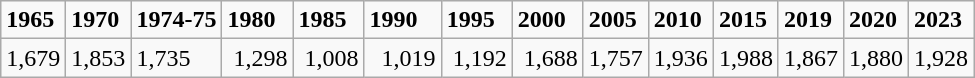<table class="wikitable">
<tr>
<td><strong>1965</strong></td>
<td><strong>1970</strong></td>
<td><strong>1974-75</strong></td>
<td><strong>1980</strong></td>
<td><strong>1985</strong></td>
<td><strong>1990</strong></td>
<td><strong>1995</strong></td>
<td><strong>2000</strong></td>
<td><strong>2005</strong></td>
<td><strong>2010</strong></td>
<td><strong>2015</strong></td>
<td><strong>2019</strong></td>
<td><strong>2020</strong></td>
<td><strong>2023</strong></td>
</tr>
<tr>
<td>1,679</td>
<td>1,853</td>
<td>1,735</td>
<td> 1,298</td>
<td> 1,008</td>
<td>  1,019</td>
<td> 1,192</td>
<td> 1,688</td>
<td>1,757</td>
<td>1,936</td>
<td>1,988</td>
<td>1,867</td>
<td>1,880</td>
<td>1,928</td>
</tr>
</table>
